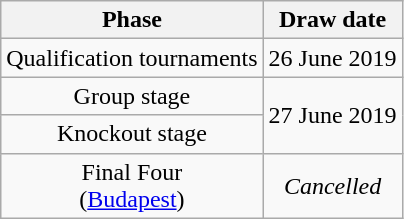<table class="wikitable" style="text-align:center">
<tr>
<th>Phase</th>
<th>Draw date</th>
</tr>
<tr>
<td>Qualification tournaments</td>
<td>26 June 2019</td>
</tr>
<tr>
<td>Group stage</td>
<td rowspan=2>27 June 2019</td>
</tr>
<tr>
<td>Knockout stage</td>
</tr>
<tr>
<td>Final Four<br>(<a href='#'>Budapest</a>)</td>
<td><em>Cancelled</em></td>
</tr>
</table>
